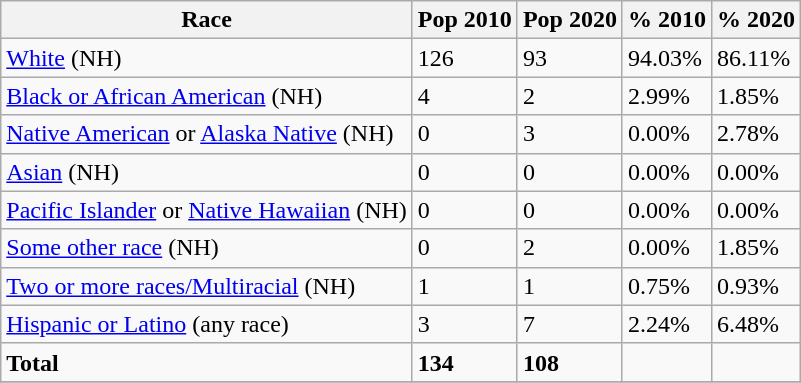<table class="wikitable">
<tr>
<th>Race</th>
<th>Pop 2010</th>
<th>Pop 2020</th>
<th>% 2010</th>
<th>% 2020</th>
</tr>
<tr>
<td><a href='#'>White</a> (NH)</td>
<td>126</td>
<td>93</td>
<td>94.03%</td>
<td>86.11%</td>
</tr>
<tr>
<td><a href='#'>Black or African American</a> (NH)</td>
<td>4</td>
<td>2</td>
<td>2.99%</td>
<td>1.85%</td>
</tr>
<tr>
<td><a href='#'>Native American</a> or <a href='#'>Alaska Native</a> (NH)</td>
<td>0</td>
<td>3</td>
<td>0.00%</td>
<td>2.78%</td>
</tr>
<tr>
<td><a href='#'>Asian</a> (NH)</td>
<td>0</td>
<td>0</td>
<td>0.00%</td>
<td>0.00%</td>
</tr>
<tr>
<td><a href='#'>Pacific Islander</a> or <a href='#'>Native Hawaiian</a> (NH)</td>
<td>0</td>
<td>0</td>
<td>0.00%</td>
<td>0.00%</td>
</tr>
<tr>
<td><a href='#'>Some other race</a> (NH)</td>
<td>0</td>
<td>2</td>
<td>0.00%</td>
<td>1.85%</td>
</tr>
<tr>
<td><a href='#'>Two or more races/Multiracial</a> (NH)</td>
<td>1</td>
<td>1</td>
<td>0.75%</td>
<td>0.93%</td>
</tr>
<tr>
<td><a href='#'>Hispanic or Latino</a> (any race)</td>
<td>3</td>
<td>7</td>
<td>2.24%</td>
<td>6.48%</td>
</tr>
<tr>
<td><strong>Total</strong></td>
<td><strong>134</strong></td>
<td><strong>108</strong></td>
<td></td>
<td></td>
</tr>
<tr>
</tr>
</table>
